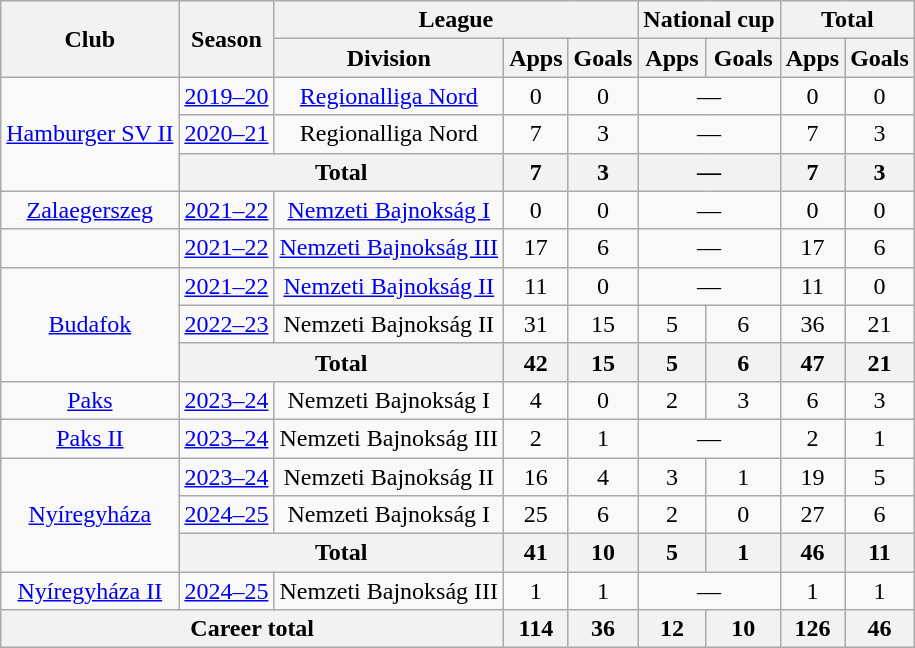<table class="wikitable" style="text-align: center;">
<tr>
<th rowspan="2">Club</th>
<th rowspan="2">Season</th>
<th colspan="3">League</th>
<th colspan="2">National cup</th>
<th colspan="2">Total</th>
</tr>
<tr>
<th>Division</th>
<th>Apps</th>
<th>Goals</th>
<th>Apps</th>
<th>Goals</th>
<th>Apps</th>
<th>Goals</th>
</tr>
<tr>
<td rowspan="3"><a href='#'>Hamburger SV II</a></td>
<td><a href='#'>2019–20</a></td>
<td><a href='#'>Regionalliga Nord</a></td>
<td>0</td>
<td>0</td>
<td colspan=2>—</td>
<td>0</td>
<td>0</td>
</tr>
<tr>
<td><a href='#'>2020–21</a></td>
<td>Regionalliga Nord</td>
<td>7</td>
<td>3</td>
<td colspan=2>—</td>
<td>7</td>
<td>3</td>
</tr>
<tr>
<th colspan="2">Total</th>
<th>7</th>
<th>3</th>
<th colspan=2>—</th>
<th>7</th>
<th>3</th>
</tr>
<tr>
<td><a href='#'>Zalaegerszeg</a></td>
<td><a href='#'>2021–22</a></td>
<td><a href='#'>Nemzeti Bajnokság I</a></td>
<td>0</td>
<td>0</td>
<td colspan=2>—</td>
<td>0</td>
<td>0</td>
</tr>
<tr>
<td></td>
<td><a href='#'>2021–22</a></td>
<td><a href='#'>Nemzeti Bajnokság III</a></td>
<td>17</td>
<td>6</td>
<td colspan=2>—</td>
<td>17</td>
<td>6</td>
</tr>
<tr>
<td rowspan="3"><a href='#'>Budafok</a></td>
<td><a href='#'>2021–22</a></td>
<td><a href='#'>Nemzeti Bajnokság II</a></td>
<td>11</td>
<td>0</td>
<td colspan=2>—</td>
<td>11</td>
<td>0</td>
</tr>
<tr>
<td><a href='#'>2022–23</a></td>
<td>Nemzeti Bajnokság II</td>
<td>31</td>
<td>15</td>
<td>5</td>
<td>6</td>
<td>36</td>
<td>21</td>
</tr>
<tr>
<th colspan="2">Total</th>
<th>42</th>
<th>15</th>
<th>5</th>
<th>6</th>
<th>47</th>
<th>21</th>
</tr>
<tr>
<td><a href='#'>Paks</a></td>
<td><a href='#'>2023–24</a></td>
<td>Nemzeti Bajnokság I</td>
<td>4</td>
<td>0</td>
<td>2</td>
<td>3</td>
<td>6</td>
<td>3</td>
</tr>
<tr>
<td><a href='#'>Paks II</a></td>
<td><a href='#'>2023–24</a></td>
<td>Nemzeti Bajnokság III</td>
<td>2</td>
<td>1</td>
<td colspan=2>—</td>
<td>2</td>
<td>1</td>
</tr>
<tr>
<td rowspan="3"><a href='#'>Nyíregyháza</a></td>
<td><a href='#'>2023–24</a></td>
<td>Nemzeti Bajnokság II</td>
<td>16</td>
<td>4</td>
<td>3</td>
<td>1</td>
<td>19</td>
<td>5</td>
</tr>
<tr>
<td><a href='#'>2024–25</a></td>
<td>Nemzeti Bajnokság I</td>
<td>25</td>
<td>6</td>
<td>2</td>
<td>0</td>
<td>27</td>
<td>6</td>
</tr>
<tr>
<th colspan="2">Total</th>
<th>41</th>
<th>10</th>
<th>5</th>
<th>1</th>
<th>46</th>
<th>11</th>
</tr>
<tr>
<td><a href='#'>Nyíregyháza II</a></td>
<td><a href='#'>2024–25</a></td>
<td>Nemzeti Bajnokság III</td>
<td>1</td>
<td>1</td>
<td colspan=2>—</td>
<td>1</td>
<td>1</td>
</tr>
<tr>
<th colspan="3">Career total</th>
<th>114</th>
<th>36</th>
<th>12</th>
<th>10</th>
<th>126</th>
<th>46</th>
</tr>
</table>
